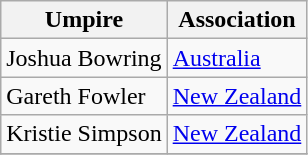<table class="wikitable collapsible">
<tr>
<th>Umpire</th>
<th>Association</th>
</tr>
<tr>
<td>Joshua Bowring</td>
<td><a href='#'>Australia</a></td>
</tr>
<tr>
<td>Gareth Fowler</td>
<td><a href='#'>New Zealand</a></td>
</tr>
<tr>
<td>Kristie Simpson</td>
<td><a href='#'>New Zealand</a></td>
</tr>
<tr>
</tr>
</table>
